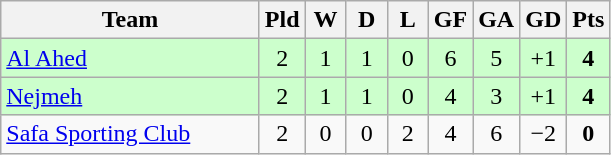<table class="wikitable" style="text-align: center;">
<tr>
<th width=165>Team</th>
<th width=20>Pld</th>
<th width=20>W</th>
<th width=20>D</th>
<th width=20>L</th>
<th width=20>GF</th>
<th width=20>GA</th>
<th width=20>GD</th>
<th width=20>Pts</th>
</tr>
<tr bgcolor = ccffcc>
<td style="text-align:left;"> <a href='#'>Al Ahed</a></td>
<td>2</td>
<td>1</td>
<td>1</td>
<td>0</td>
<td>6</td>
<td>5</td>
<td>+1</td>
<td><strong>4</strong></td>
</tr>
<tr bgcolor = ccffcc>
<td style="text-align:left;"> <a href='#'>Nejmeh</a></td>
<td>2</td>
<td>1</td>
<td>1</td>
<td>0</td>
<td>4</td>
<td>3</td>
<td>+1</td>
<td><strong>4</strong></td>
</tr>
<tr>
<td style="text-align:left;"> <a href='#'>Safa Sporting Club</a></td>
<td>2</td>
<td>0</td>
<td>0</td>
<td>2</td>
<td>4</td>
<td>6</td>
<td>−2</td>
<td><strong>0</strong></td>
</tr>
</table>
